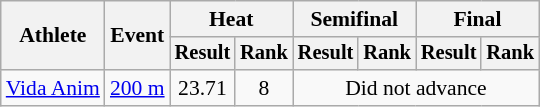<table class="wikitable" style="font-size:90%">
<tr>
<th rowspan="2">Athlete</th>
<th rowspan="2">Event</th>
<th colspan="2">Heat</th>
<th colspan="2">Semifinal</th>
<th colspan="2">Final</th>
</tr>
<tr style="font-size:95%">
<th>Result</th>
<th>Rank</th>
<th>Result</th>
<th>Rank</th>
<th>Result</th>
<th>Rank</th>
</tr>
<tr align=center>
<td align=left><a href='#'>Vida Anim</a></td>
<td align=left><a href='#'>200 m</a></td>
<td>23.71</td>
<td>8</td>
<td colspan=4>Did not advance</td>
</tr>
</table>
